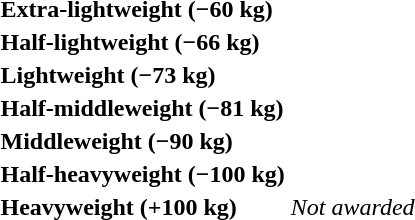<table>
<tr>
<th rowspan=2 style="text-align:left;">Extra-lightweight (−60 kg)</th>
<td rowspan=2></td>
<td rowspan=2></td>
<td></td>
</tr>
<tr>
<td></td>
</tr>
<tr>
<th rowspan=2 style="text-align:left;">Half-lightweight (−66 kg)</th>
<td rowspan=2></td>
<td rowspan=2></td>
<td></td>
</tr>
<tr>
<td></td>
</tr>
<tr>
<th rowspan=2 style="text-align:left;">Lightweight (−73 kg)</th>
<td rowspan=2></td>
<td rowspan=2></td>
<td></td>
</tr>
<tr>
<td></td>
</tr>
<tr>
<th rowspan=2 style="text-align:left;">Half-middleweight (−81 kg)</th>
<td rowspan=2></td>
<td rowspan=2></td>
<td></td>
</tr>
<tr>
<td></td>
</tr>
<tr>
<th rowspan=2 style="text-align:left;">Middleweight (−90 kg)</th>
<td rowspan=2></td>
<td rowspan=2></td>
<td></td>
</tr>
<tr>
<td></td>
</tr>
<tr>
<th rowspan=2 style="text-align:left;">Half-heavyweight (−100 kg)</th>
<td rowspan=2></td>
<td rowspan=2></td>
<td></td>
</tr>
<tr>
<td></td>
</tr>
<tr>
<th rowspan=2 style="text-align:left;">Heavyweight (+100 kg)</th>
<td rowspan=2><em>Not awarded</em></td>
<td></td>
<td></td>
</tr>
<tr>
<td></td>
<td></td>
</tr>
</table>
